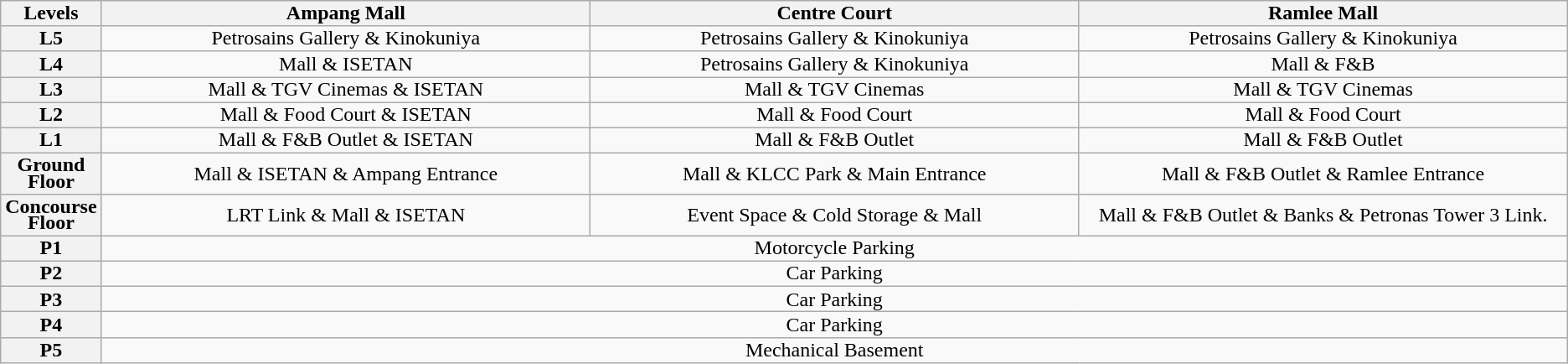<table class="wikitable" style="line-height:0.8;">
<tr>
<th>Levels</th>
<th style="width:28em;">Ampang Mall</th>
<th style="width:28em;">Centre Court</th>
<th style="width:28em;">Ramlee Mall</th>
</tr>
<tr align=center>
<th>L5</th>
<td>Petrosains Gallery & Kinokuniya</td>
<td>Petrosains Gallery & Kinokuniya</td>
<td>Petrosains Gallery & Kinokuniya</td>
</tr>
<tr align=center>
<th>L4</th>
<td>Mall & ISETAN</td>
<td>Petrosains Gallery & Kinokuniya</td>
<td>Mall & F&B</td>
</tr>
<tr align=center>
<th>L3</th>
<td>Mall & TGV Cinemas & ISETAN</td>
<td>Mall & TGV Cinemas</td>
<td>Mall & TGV Cinemas</td>
</tr>
<tr align=center>
<th>L2</th>
<td>Mall & Food Court & ISETAN</td>
<td>Mall & Food Court</td>
<td>Mall & Food Court</td>
</tr>
<tr align=center>
<th>L1</th>
<td>Mall & F&B Outlet & ISETAN</td>
<td>Mall & F&B Outlet</td>
<td>Mall & F&B Outlet</td>
</tr>
<tr align=center>
<th>Ground Floor</th>
<td>Mall & ISETAN & Ampang Entrance</td>
<td>Mall & KLCC Park & Main Entrance</td>
<td>Mall & F&B Outlet & Ramlee Entrance</td>
</tr>
<tr align=center>
<th>Concourse Floor</th>
<td>LRT Link & Mall & ISETAN</td>
<td>Event Space & Cold Storage & Mall</td>
<td>Mall & F&B Outlet & Banks & Petronas Tower 3 Link.</td>
</tr>
<tr align=center>
<th>P1</th>
<td colspan=3>Motorcycle Parking</td>
</tr>
<tr align=center>
<th>P2</th>
<td colspan=3>Car Parking</td>
</tr>
<tr align=center>
<th>P3</th>
<td colspan=3>Car Parking</td>
</tr>
<tr align=center>
<th>P4</th>
<td colspan=3>Car Parking</td>
</tr>
<tr align=center>
<th>P5</th>
<td colspan=3>Mechanical Basement</td>
</tr>
</table>
